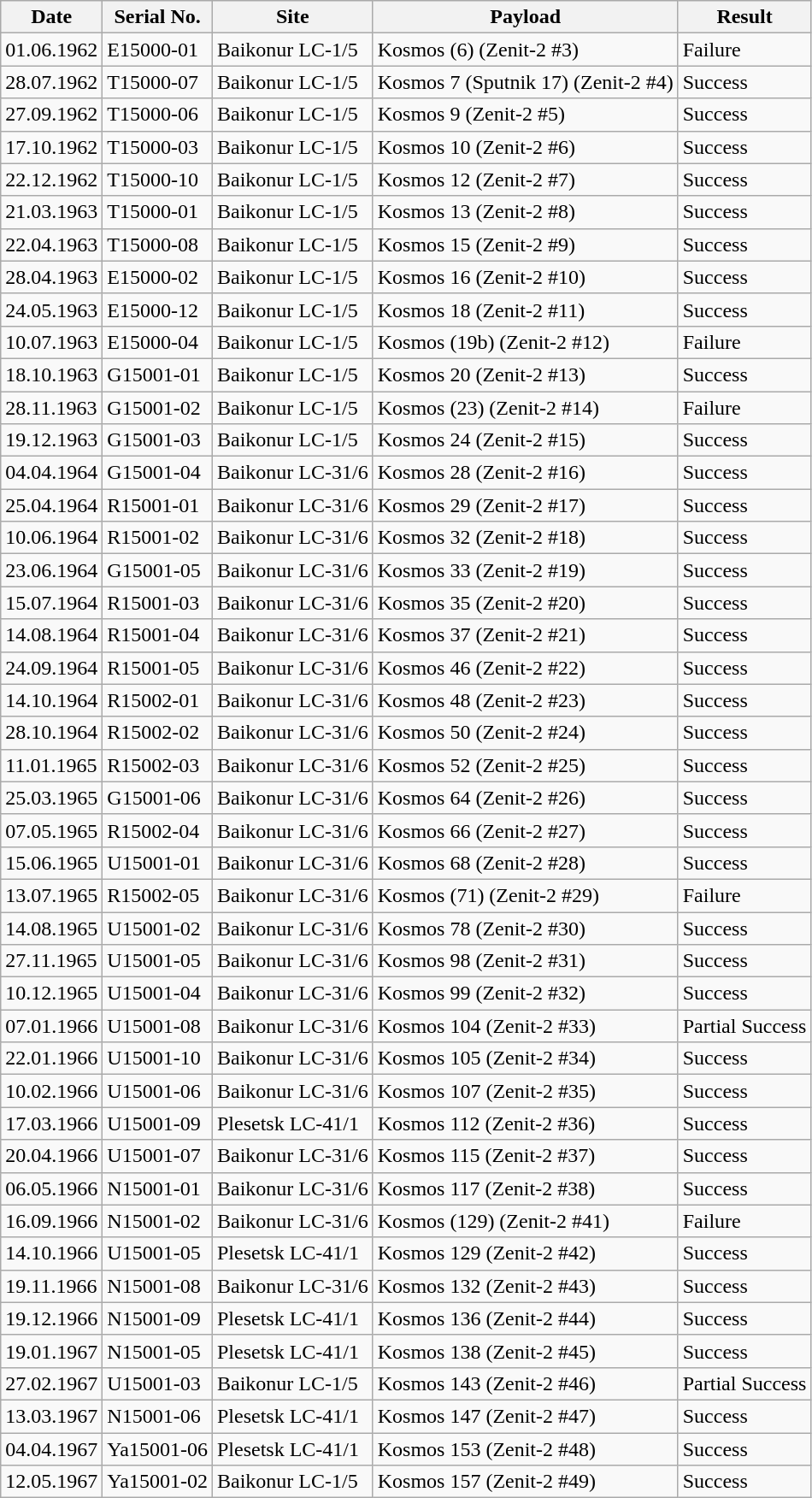<table class="wikitable sortable">
<tr>
<th>Date</th>
<th>Serial No.</th>
<th>Site</th>
<th>Payload</th>
<th>Result</th>
</tr>
<tr>
<td>01.06.1962</td>
<td>E15000-01</td>
<td>Baikonur LC-1/5</td>
<td>Kosmos (6) (Zenit-2 #3)</td>
<td>Failure</td>
</tr>
<tr>
<td>28.07.1962</td>
<td>T15000-07</td>
<td>Baikonur LC-1/5</td>
<td>Kosmos 7 (Sputnik 17) (Zenit-2 #4)</td>
<td>Success</td>
</tr>
<tr>
<td>27.09.1962</td>
<td>T15000-06</td>
<td>Baikonur LC-1/5</td>
<td>Kosmos 9 (Zenit-2 #5)</td>
<td>Success</td>
</tr>
<tr>
<td>17.10.1962</td>
<td>T15000-03</td>
<td>Baikonur LC-1/5</td>
<td>Kosmos 10 (Zenit-2 #6)</td>
<td>Success</td>
</tr>
<tr>
<td>22.12.1962</td>
<td>T15000-10</td>
<td>Baikonur LC-1/5</td>
<td>Kosmos 12 (Zenit-2 #7)</td>
<td>Success</td>
</tr>
<tr>
<td>21.03.1963</td>
<td>T15000-01</td>
<td>Baikonur LC-1/5</td>
<td>Kosmos 13 (Zenit-2 #8)</td>
<td>Success</td>
</tr>
<tr>
<td>22.04.1963</td>
<td>T15000-08</td>
<td>Baikonur LC-1/5</td>
<td>Kosmos 15 (Zenit-2 #9)</td>
<td>Success</td>
</tr>
<tr>
<td>28.04.1963</td>
<td>E15000-02</td>
<td>Baikonur LC-1/5</td>
<td>Kosmos 16 (Zenit-2 #10)</td>
<td>Success</td>
</tr>
<tr>
<td>24.05.1963</td>
<td>E15000-12</td>
<td>Baikonur LC-1/5</td>
<td>Kosmos 18 (Zenit-2 #11)</td>
<td>Success</td>
</tr>
<tr>
<td>10.07.1963</td>
<td>E15000-04</td>
<td>Baikonur LC-1/5</td>
<td>Kosmos (19b) (Zenit-2 #12)</td>
<td>Failure</td>
</tr>
<tr>
<td>18.10.1963</td>
<td>G15001-01</td>
<td>Baikonur LC-1/5</td>
<td>Kosmos 20 (Zenit-2 #13)</td>
<td>Success</td>
</tr>
<tr>
<td>28.11.1963</td>
<td>G15001-02</td>
<td>Baikonur LC-1/5</td>
<td>Kosmos (23) (Zenit-2 #14)</td>
<td>Failure</td>
</tr>
<tr>
<td>19.12.1963</td>
<td>G15001-03</td>
<td>Baikonur LC-1/5</td>
<td>Kosmos 24 (Zenit-2 #15)</td>
<td>Success</td>
</tr>
<tr>
<td>04.04.1964</td>
<td>G15001-04</td>
<td>Baikonur LC-31/6</td>
<td>Kosmos 28 (Zenit-2 #16)</td>
<td>Success</td>
</tr>
<tr>
<td>25.04.1964</td>
<td>R15001-01</td>
<td>Baikonur LC-31/6</td>
<td>Kosmos 29 (Zenit-2 #17)</td>
<td>Success</td>
</tr>
<tr>
<td>10.06.1964</td>
<td>R15001-02</td>
<td>Baikonur LC-31/6</td>
<td>Kosmos 32 (Zenit-2 #18)</td>
<td>Success</td>
</tr>
<tr>
<td>23.06.1964</td>
<td>G15001-05</td>
<td>Baikonur LC-31/6</td>
<td>Kosmos 33 (Zenit-2 #19)</td>
<td>Success</td>
</tr>
<tr>
<td>15.07.1964</td>
<td>R15001-03</td>
<td>Baikonur LC-31/6</td>
<td>Kosmos 35 (Zenit-2 #20)</td>
<td>Success</td>
</tr>
<tr>
<td>14.08.1964</td>
<td>R15001-04</td>
<td>Baikonur LC-31/6</td>
<td>Kosmos 37 (Zenit-2 #21)</td>
<td>Success</td>
</tr>
<tr>
<td>24.09.1964</td>
<td>R15001-05</td>
<td>Baikonur LC-31/6</td>
<td>Kosmos 46 (Zenit-2 #22)</td>
<td>Success</td>
</tr>
<tr>
<td>14.10.1964</td>
<td>R15002-01</td>
<td>Baikonur LC-31/6</td>
<td>Kosmos 48 (Zenit-2 #23)</td>
<td>Success</td>
</tr>
<tr>
<td>28.10.1964</td>
<td>R15002-02</td>
<td>Baikonur LC-31/6</td>
<td>Kosmos 50 (Zenit-2 #24)</td>
<td>Success</td>
</tr>
<tr>
<td>11.01.1965</td>
<td>R15002-03</td>
<td>Baikonur LC-31/6</td>
<td>Kosmos 52 (Zenit-2 #25)</td>
<td>Success</td>
</tr>
<tr>
<td>25.03.1965</td>
<td>G15001-06</td>
<td>Baikonur LC-31/6</td>
<td>Kosmos 64 (Zenit-2 #26)</td>
<td>Success</td>
</tr>
<tr>
<td>07.05.1965</td>
<td>R15002-04</td>
<td>Baikonur LC-31/6</td>
<td>Kosmos 66 (Zenit-2 #27)</td>
<td>Success</td>
</tr>
<tr>
<td>15.06.1965</td>
<td>U15001-01</td>
<td>Baikonur LC-31/6</td>
<td>Kosmos 68 (Zenit-2 #28)</td>
<td>Success</td>
</tr>
<tr>
<td>13.07.1965</td>
<td>R15002-05</td>
<td>Baikonur LC-31/6</td>
<td>Kosmos (71) (Zenit-2 #29)</td>
<td>Failure</td>
</tr>
<tr>
<td>14.08.1965</td>
<td>U15001-02</td>
<td>Baikonur LC-31/6</td>
<td>Kosmos 78 (Zenit-2 #30)</td>
<td>Success</td>
</tr>
<tr>
<td>27.11.1965</td>
<td>U15001-05</td>
<td>Baikonur LC-31/6</td>
<td>Kosmos 98 (Zenit-2 #31)</td>
<td>Success</td>
</tr>
<tr>
<td>10.12.1965</td>
<td>U15001-04</td>
<td>Baikonur LC-31/6</td>
<td>Kosmos 99 (Zenit-2 #32)</td>
<td>Success</td>
</tr>
<tr>
<td>07.01.1966</td>
<td>U15001-08</td>
<td>Baikonur LC-31/6</td>
<td>Kosmos 104 (Zenit-2 #33)</td>
<td>Partial Success</td>
</tr>
<tr>
<td>22.01.1966</td>
<td>U15001-10</td>
<td>Baikonur LC-31/6</td>
<td>Kosmos 105 (Zenit-2 #34)</td>
<td>Success</td>
</tr>
<tr>
<td>10.02.1966</td>
<td>U15001-06</td>
<td>Baikonur LC-31/6</td>
<td>Kosmos 107 (Zenit-2 #35)</td>
<td>Success</td>
</tr>
<tr>
<td>17.03.1966</td>
<td>U15001-09</td>
<td>Plesetsk LC-41/1</td>
<td>Kosmos 112 (Zenit-2 #36)</td>
<td>Success</td>
</tr>
<tr>
<td>20.04.1966</td>
<td>U15001-07</td>
<td>Baikonur LC-31/6</td>
<td>Kosmos 115 (Zenit-2 #37)</td>
<td>Success</td>
</tr>
<tr>
<td>06.05.1966</td>
<td>N15001-01</td>
<td>Baikonur LC-31/6</td>
<td>Kosmos 117 (Zenit-2 #38)</td>
<td>Success</td>
</tr>
<tr>
<td>16.09.1966</td>
<td>N15001-02</td>
<td>Baikonur LC-31/6</td>
<td>Kosmos (129) (Zenit-2 #41)</td>
<td>Failure</td>
</tr>
<tr>
<td>14.10.1966</td>
<td>U15001-05</td>
<td>Plesetsk LC-41/1</td>
<td>Kosmos 129 (Zenit-2 #42)</td>
<td>Success</td>
</tr>
<tr>
<td>19.11.1966</td>
<td>N15001-08</td>
<td>Baikonur LC-31/6</td>
<td>Kosmos 132 (Zenit-2 #43)</td>
<td>Success</td>
</tr>
<tr>
<td>19.12.1966</td>
<td>N15001-09</td>
<td>Plesetsk LC-41/1</td>
<td>Kosmos 136 (Zenit-2 #44)</td>
<td>Success</td>
</tr>
<tr>
<td>19.01.1967</td>
<td>N15001-05</td>
<td>Plesetsk LC-41/1</td>
<td>Kosmos 138 (Zenit-2 #45)</td>
<td>Success</td>
</tr>
<tr>
<td>27.02.1967</td>
<td>U15001-03</td>
<td>Baikonur LC-1/5</td>
<td>Kosmos 143 (Zenit-2 #46)</td>
<td>Partial Success</td>
</tr>
<tr>
<td>13.03.1967</td>
<td>N15001-06</td>
<td>Plesetsk LC-41/1</td>
<td>Kosmos 147 (Zenit-2 #47)</td>
<td>Success</td>
</tr>
<tr>
<td>04.04.1967</td>
<td>Ya15001-06</td>
<td>Plesetsk LC-41/1</td>
<td>Kosmos 153 (Zenit-2 #48)</td>
<td>Success</td>
</tr>
<tr>
<td>12.05.1967</td>
<td>Ya15001-02</td>
<td>Baikonur LC-1/5</td>
<td>Kosmos 157 (Zenit-2 #49)</td>
<td>Success</td>
</tr>
</table>
